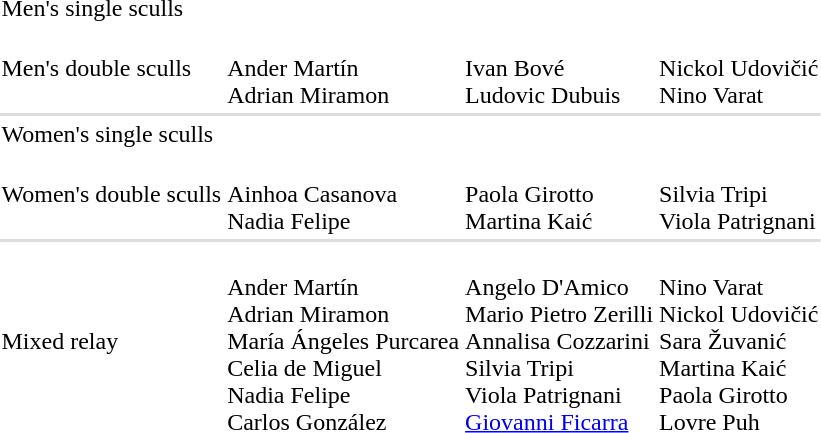<table>
<tr>
<td>Men's single sculls</td>
<td></td>
<td></td>
<td></td>
</tr>
<tr>
<td>Men's double sculls</td>
<td><br>Ander Martín<br>Adrian Miramon</td>
<td><br>Ivan Bové<br>Ludovic Dubuis</td>
<td><br>Nickol Udovičić<br>Nino Varat</td>
</tr>
<tr bgcolor=#dddddd>
<td colspan=4></td>
</tr>
<tr>
<td>Women's single sculls</td>
<td></td>
<td nowrap></td>
<td></td>
</tr>
<tr>
<td>Women's double sculls</td>
<td><br>Ainhoa Casanova<br>Nadia Felipe</td>
<td><br>Paola Girotto<br>Martina Kaić</td>
<td nowrap><br>Silvia Tripi<br>Viola Patrignani</td>
</tr>
<tr bgcolor=#dddddd>
<td colspan=4></td>
</tr>
<tr>
<td>Mixed relay</td>
<td nowrap><br>Ander Martín<br>Adrian Miramon<br>María Ángeles Purcarea<br>Celia de Miguel<br>Nadia Felipe<br>Carlos González</td>
<td><br>Angelo D'Amico<br>Mario Pietro Zerilli<br>Annalisa Cozzarini<br>Silvia Tripi<br>Viola Patrignani<br><a href='#'>Giovanni Ficarra</a></td>
<td><br>Nino Varat<br>Nickol Udovičić<br>Sara Žuvanić<br>Martina Kaić<br>Paola Girotto<br>Lovre Puh</td>
</tr>
</table>
